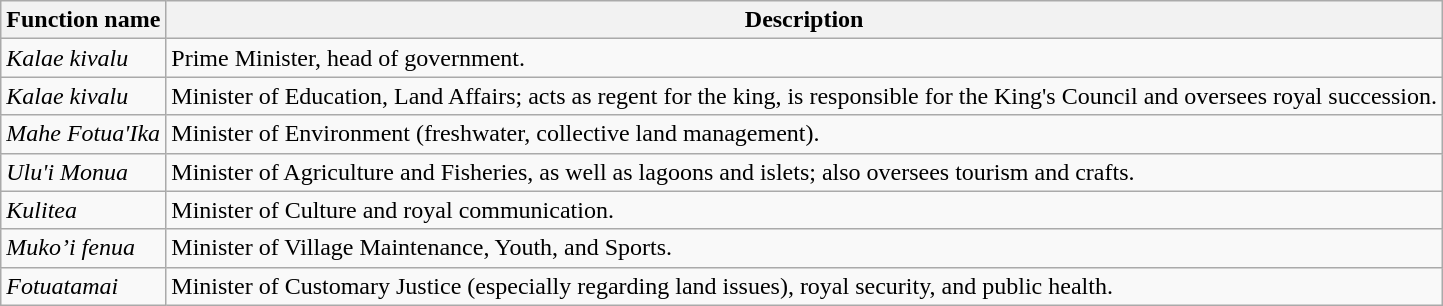<table class="wikitable">
<tr>
<th>Function name</th>
<th>Description</th>
</tr>
<tr>
<td><em>Kalae kivalu</em></td>
<td>Prime Minister, head of government.</td>
</tr>
<tr>
<td><em>Kalae kivalu</em></td>
<td>Minister of Education, Land Affairs; acts as regent for the king, is responsible for the King's Council and oversees royal succession.</td>
</tr>
<tr>
<td><em>Mahe Fotua'Ika</em></td>
<td>Minister of Environment (freshwater, collective land management).</td>
</tr>
<tr>
<td><em>Ulu'i Monua</em></td>
<td>Minister of Agriculture and Fisheries, as well as lagoons and islets; also oversees tourism and crafts.</td>
</tr>
<tr>
<td><em>Kulitea</em></td>
<td>Minister of Culture and royal communication.</td>
</tr>
<tr>
<td><em>Muko’i fenua</em></td>
<td>Minister of Village Maintenance, Youth, and Sports.</td>
</tr>
<tr>
<td><em>Fotuatamai</em></td>
<td>Minister of Customary Justice (especially regarding land issues), royal security, and public health.</td>
</tr>
</table>
